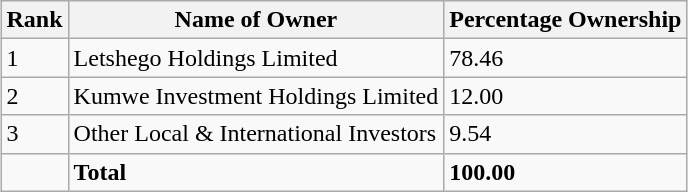<table class="wikitable sortable" style="margin-left:auto;margin-right:auto">
<tr>
<th style="width:2em;">Rank</th>
<th>Name of Owner</th>
<th>Percentage Ownership</th>
</tr>
<tr>
<td>1</td>
<td>Letshego Holdings Limited</td>
<td>78.46</td>
</tr>
<tr>
<td>2</td>
<td>Kumwe Investment Holdings Limited</td>
<td>12.00</td>
</tr>
<tr>
<td>3</td>
<td>Other Local & International Investors</td>
<td>9.54</td>
</tr>
<tr>
<td></td>
<td><strong>Total</strong></td>
<td><strong>100.00</strong></td>
</tr>
</table>
